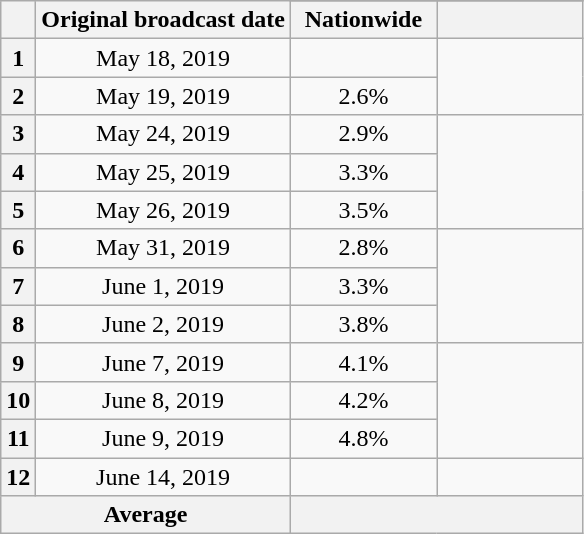<table class="wikitable" style="text-align:center">
<tr>
<th rowspan="2"></th>
<th rowspan="2">Original broadcast date</th>
</tr>
<tr>
<th width="90">Nationwide</th>
<th width="90"></th>
</tr>
<tr>
<th>1</th>
<td>May 18, 2019</td>
<td></td>
<td rowspan="2"></td>
</tr>
<tr>
<th>2</th>
<td>May 19, 2019</td>
<td>2.6%</td>
</tr>
<tr>
<th>3</th>
<td>May 24, 2019</td>
<td>2.9%</td>
<td rowspan="3"></td>
</tr>
<tr>
<th>4</th>
<td>May 25, 2019</td>
<td>3.3%</td>
</tr>
<tr>
<th>5</th>
<td>May 26, 2019</td>
<td>3.5%</td>
</tr>
<tr>
<th>6</th>
<td>May 31, 2019</td>
<td>2.8%</td>
<td rowspan="3"></td>
</tr>
<tr>
<th>7</th>
<td>June 1, 2019</td>
<td>3.3%</td>
</tr>
<tr>
<th>8</th>
<td>June 2, 2019</td>
<td>3.8%</td>
</tr>
<tr>
<th>9</th>
<td>June 7, 2019</td>
<td>4.1%</td>
<td rowspan="3"></td>
</tr>
<tr>
<th>10</th>
<td>June 8, 2019</td>
<td>4.2%</td>
</tr>
<tr>
<th>11</th>
<td>June 9, 2019</td>
<td>4.8%</td>
</tr>
<tr>
<th>12</th>
<td>June 14, 2019</td>
<td></td>
<td></td>
</tr>
<tr>
<th colspan="2">Average</th>
<th colspan="2"></th>
</tr>
</table>
